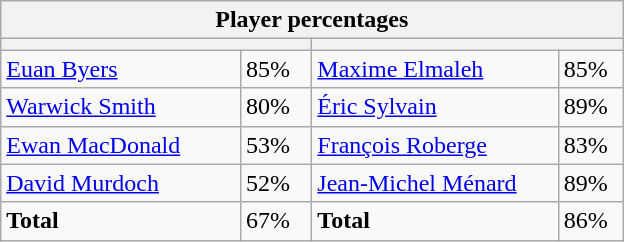<table class="wikitable">
<tr>
<th colspan=4 width=400>Player percentages</th>
</tr>
<tr>
<th colspan=2 width=200></th>
<th colspan=2 width=200></th>
</tr>
<tr>
<td><a href='#'>Euan Byers</a></td>
<td>85%</td>
<td><a href='#'>Maxime Elmaleh</a></td>
<td>85%</td>
</tr>
<tr>
<td><a href='#'>Warwick Smith</a></td>
<td>80%</td>
<td><a href='#'>Éric Sylvain</a></td>
<td>89%</td>
</tr>
<tr>
<td><a href='#'>Ewan MacDonald</a></td>
<td>53%</td>
<td><a href='#'>François Roberge</a></td>
<td>83%</td>
</tr>
<tr>
<td><a href='#'>David Murdoch</a></td>
<td>52%</td>
<td><a href='#'>Jean-Michel Ménard</a></td>
<td>89%</td>
</tr>
<tr>
<td><strong>Total</strong></td>
<td>67%</td>
<td><strong>Total</strong></td>
<td>86%</td>
</tr>
</table>
